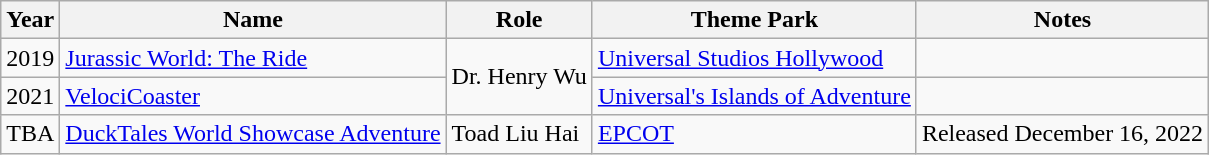<table class="wikitable sortable">
<tr>
<th>Year</th>
<th>Name</th>
<th>Role</th>
<th>Theme Park</th>
<th>Notes</th>
</tr>
<tr>
<td>2019</td>
<td><a href='#'>Jurassic World: The Ride</a></td>
<td rowspan=2>Dr. Henry Wu</td>
<td><a href='#'>Universal Studios Hollywood</a></td>
<td></td>
</tr>
<tr>
<td>2021</td>
<td><a href='#'>VelociCoaster</a></td>
<td><a href='#'>Universal's Islands of Adventure</a></td>
<td></td>
</tr>
<tr>
<td>TBA</td>
<td><a href='#'>DuckTales World Showcase Adventure</a></td>
<td>Toad Liu Hai</td>
<td><a href='#'>EPCOT</a></td>
<td>Released December 16, 2022</td>
</tr>
</table>
